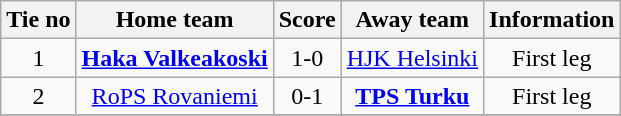<table class="wikitable" style="text-align:center">
<tr>
<th style= width="40px">Tie no</th>
<th style= width="150px">Home team</th>
<th style= width="60px">Score</th>
<th style= width="150px">Away team</th>
<th style= width="30px">Information</th>
</tr>
<tr>
<td>1</td>
<td><strong><a href='#'>Haka Valkeakoski</a></strong></td>
<td>1-0</td>
<td><a href='#'>HJK Helsinki</a></td>
<td>First leg</td>
</tr>
<tr>
<td>2</td>
<td><a href='#'>RoPS Rovaniemi</a></td>
<td>0-1</td>
<td><strong><a href='#'>TPS Turku</a></strong></td>
<td>First leg</td>
</tr>
<tr>
</tr>
</table>
